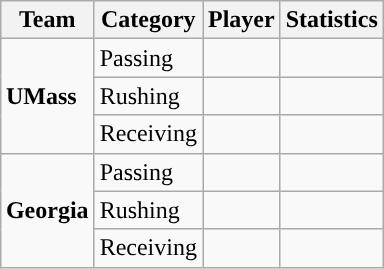<table class="wikitable" style="float: right;">
<tr>
<th>Team</th>
<th>Category</th>
<th>Player</th>
<th>Statistics</th>
</tr>
<tr>
<td rowspan=3><strong>UMass</strong></td>
<td>Passing</td>
<td></td>
<td></td>
</tr>
<tr>
<td>Rushing</td>
<td></td>
<td></td>
</tr>
<tr>
<td>Receiving</td>
<td></td>
<td></td>
</tr>
<tr>
<td rowspan=3><strong>Georgia</strong></td>
<td>Passing</td>
<td></td>
<td></td>
</tr>
<tr>
<td>Rushing</td>
<td></td>
<td></td>
</tr>
<tr>
<td>Receiving</td>
<td></td>
<td></td>
</tr>
</table>
